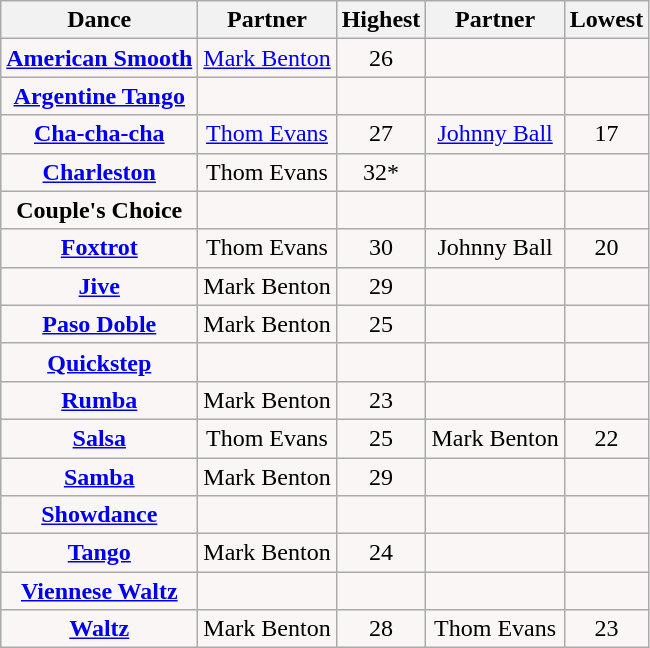<table class="wikitable sortable collapsed">
<tr style="text-align:Center; background:cc;">
<th>Dance</th>
<th>Partner</th>
<th>Highest</th>
<th>Partner</th>
<th>Lowest</th>
</tr>
<tr style="text-align: center; background:#faf6f6">
<td><strong><a href='#'>American Smooth</a></strong></td>
<td><a href='#'>Mark Benton</a></td>
<td>26</td>
<td></td>
<td></td>
</tr>
<tr style="text-align: center; background:#faf6f6">
<td><strong><a href='#'>Argentine Tango</a></strong></td>
<td></td>
<td></td>
<td></td>
<td></td>
</tr>
<tr style="text-align: center; background:#faf6f6">
<td><strong><a href='#'>Cha-cha-cha</a></strong></td>
<td><a href='#'>Thom Evans</a></td>
<td>27</td>
<td><a href='#'>Johnny Ball</a></td>
<td>17</td>
</tr>
<tr style="text-align: center; background:#faf6f6">
<td><strong><a href='#'>Charleston</a></strong></td>
<td>Thom Evans</td>
<td>32*</td>
<td></td>
<td></td>
</tr>
<tr style="text-align: center; background:#faf6f6">
<td><strong>Couple's Choice</strong></td>
<td></td>
<td></td>
<td></td>
<td></td>
</tr>
<tr style="text-align: center; background:#faf6f6">
<td><strong><a href='#'>Foxtrot</a></strong></td>
<td>Thom Evans</td>
<td>30</td>
<td>Johnny Ball</td>
<td>20</td>
</tr>
<tr style="text-align: center; background:#faf6f6">
<td><strong><a href='#'>Jive</a></strong></td>
<td>Mark Benton</td>
<td>29</td>
<td></td>
<td></td>
</tr>
<tr style="text-align: center; background:#faf6f6">
<td><strong><a href='#'>Paso Doble</a></strong></td>
<td>Mark Benton</td>
<td>25</td>
<td></td>
<td></td>
</tr>
<tr style="text-align: center; background:#faf6f6">
<td><strong><a href='#'>Quickstep</a></strong></td>
<td></td>
<td></td>
<td></td>
<td></td>
</tr>
<tr style="text-align: center; background:#faf6f6">
<td><strong><a href='#'>Rumba</a></strong></td>
<td>Mark Benton</td>
<td>23</td>
<td></td>
<td></td>
</tr>
<tr style="text-align: center; background:#faf6f6">
<td><strong><a href='#'>Salsa</a></strong></td>
<td>Thom Evans</td>
<td>25</td>
<td>Mark Benton</td>
<td>22</td>
</tr>
<tr style="text-align: center; background:#faf6f6">
<td><strong><a href='#'>Samba</a></strong></td>
<td>Mark Benton</td>
<td>29</td>
<td></td>
<td></td>
</tr>
<tr style="text-align: center; background:#faf6f6">
<td><strong><a href='#'>Showdance</a></strong></td>
<td></td>
<td></td>
<td></td>
<td></td>
</tr>
<tr style="text-align: center; background:#faf6f6">
<td><strong><a href='#'>Tango</a></strong></td>
<td>Mark Benton</td>
<td>24</td>
<td></td>
<td></td>
</tr>
<tr style="text-align: center; background:#faf6f6">
<td><strong><a href='#'>Viennese Waltz</a></strong></td>
<td></td>
<td></td>
<td></td>
<td></td>
</tr>
<tr style="text-align: center; background:#faf6f6">
<td><strong><a href='#'>Waltz</a></strong></td>
<td>Mark Benton</td>
<td>28</td>
<td>Thom Evans</td>
<td>23</td>
</tr>
</table>
